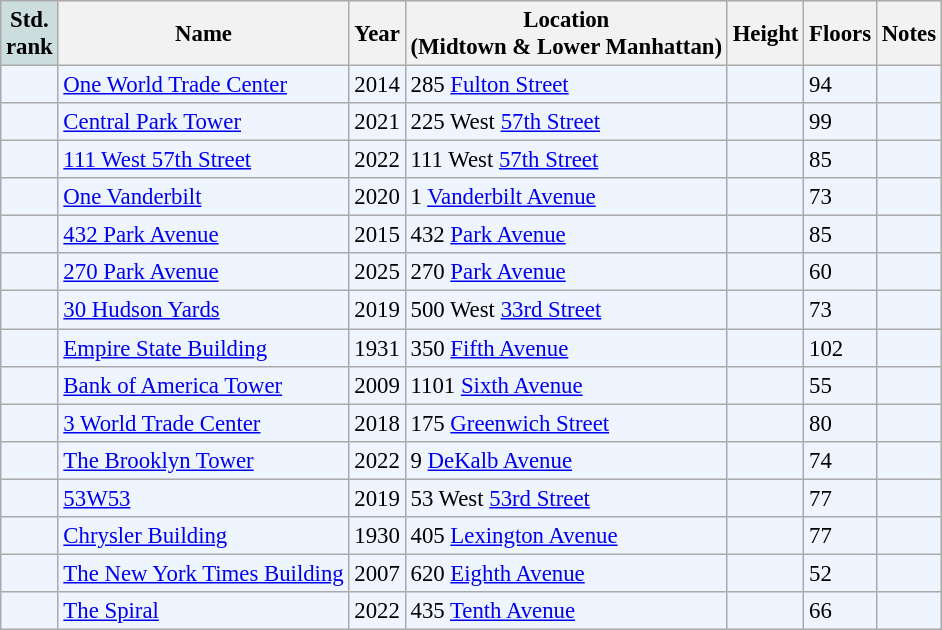<table class="wikitable sortable" style="font-size:95%; background:#eef5ff; margin:1em auto;">
<tr style="background:#dee;">
<th style="background:#cdd;">Std.<br>rank<br></th>
<th>Name</th>
<th>Year<br></th>
<th>Location<br>(Midtown & Lower Manhattan) <br></th>
<th>Height<br></th>
<th>Floors</th>
<th>Notes</th>
</tr>
<tr>
<td></td>
<td><a href='#'>One World Trade Center</a></td>
<td>2014</td>
<td>285 <a href='#'>Fulton Street</a></td>
<td></td>
<td>94</td>
<td></td>
</tr>
<tr>
<td></td>
<td><a href='#'>Central Park Tower</a></td>
<td>2021</td>
<td>225 West <a href='#'>57th Street</a></td>
<td></td>
<td>99</td>
<td></td>
</tr>
<tr>
<td></td>
<td><a href='#'>111 West 57th Street</a></td>
<td>2022</td>
<td>111 West <a href='#'>57th Street</a></td>
<td></td>
<td>85</td>
<td></td>
</tr>
<tr>
<td></td>
<td><a href='#'>One Vanderbilt</a></td>
<td>2020</td>
<td>1 <a href='#'>Vanderbilt Avenue</a></td>
<td></td>
<td>73</td>
<td></td>
</tr>
<tr>
<td></td>
<td><a href='#'>432 Park Avenue</a></td>
<td>2015</td>
<td>432 <a href='#'>Park Avenue</a></td>
<td></td>
<td>85</td>
<td></td>
</tr>
<tr>
<td></td>
<td><a href='#'>270 Park Avenue</a></td>
<td>2025</td>
<td>270 <a href='#'>Park Avenue</a></td>
<td></td>
<td>60</td>
<td></td>
</tr>
<tr>
<td></td>
<td><a href='#'>30 Hudson Yards</a></td>
<td>2019</td>
<td>500 West <a href='#'>33rd Street</a></td>
<td></td>
<td>73</td>
<td></td>
</tr>
<tr>
<td></td>
<td><a href='#'>Empire State Building</a></td>
<td>1931</td>
<td>350 <a href='#'>Fifth Avenue</a></td>
<td></td>
<td>102</td>
<td></td>
</tr>
<tr>
<td></td>
<td><a href='#'>Bank of America Tower</a></td>
<td>2009</td>
<td>1101 <a href='#'>Sixth Avenue</a></td>
<td></td>
<td>55</td>
<td></td>
</tr>
<tr>
<td></td>
<td><a href='#'>3 World Trade Center</a></td>
<td>2018</td>
<td>175 <a href='#'>Greenwich Street</a></td>
<td></td>
<td>80</td>
<td></td>
</tr>
<tr>
<td></td>
<td><a href='#'>The Brooklyn Tower</a></td>
<td>2022</td>
<td>9 <a href='#'>DeKalb Avenue</a></td>
<td></td>
<td>74</td>
<td></td>
</tr>
<tr>
<td></td>
<td><a href='#'>53W53</a></td>
<td>2019</td>
<td>53 West <a href='#'>53rd Street</a></td>
<td></td>
<td>77</td>
<td></td>
</tr>
<tr>
<td></td>
<td><a href='#'>Chrysler Building</a></td>
<td>1930</td>
<td>405 <a href='#'>Lexington Avenue</a></td>
<td></td>
<td>77</td>
<td></td>
</tr>
<tr>
<td></td>
<td><a href='#'>The New York Times Building</a></td>
<td>2007</td>
<td>620 <a href='#'>Eighth Avenue</a></td>
<td></td>
<td>52</td>
<td></td>
</tr>
<tr>
<td></td>
<td><a href='#'>The Spiral</a></td>
<td>2022</td>
<td>435 <a href='#'>Tenth Avenue</a></td>
<td></td>
<td>66</td>
<td></td>
</tr>
</table>
